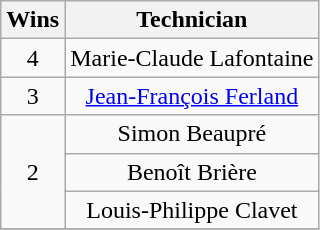<table class="wikitable" style="text-align:center;">
<tr>
<th scope="col" width="10">Wins</th>
<th scope="col" align="center">Technician</th>
</tr>
<tr>
<td rowspan="1" style="text-align:center;">4</td>
<td>Marie-Claude Lafontaine</td>
</tr>
<tr>
<td rowspan="1" style="text-align:center;">3</td>
<td><a href='#'>Jean-François Ferland</a></td>
</tr>
<tr>
<td rowspan="3" style="text-align:center;">2</td>
<td>Simon Beaupré</td>
</tr>
<tr>
<td>Benoît Brière</td>
</tr>
<tr>
<td>Louis-Philippe Clavet</td>
</tr>
<tr>
</tr>
</table>
